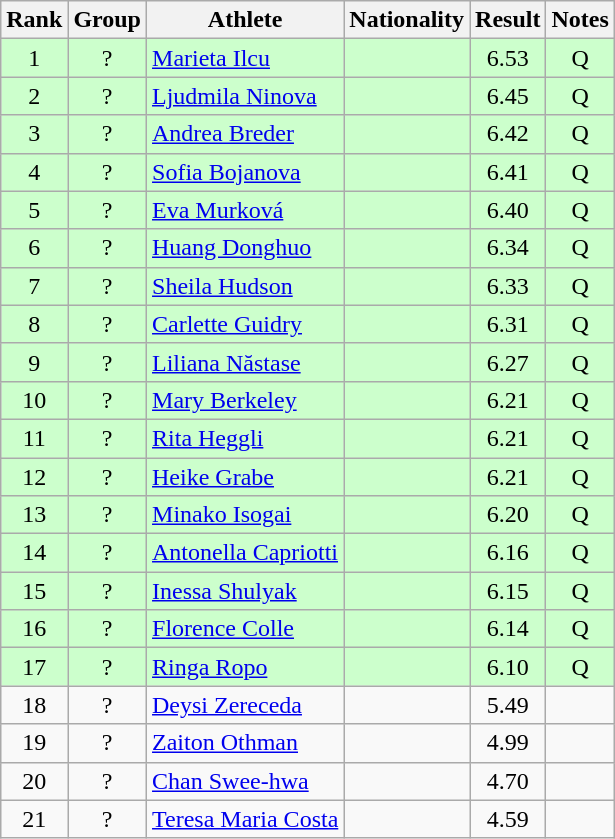<table class="wikitable sortable" style="text-align:center">
<tr>
<th>Rank</th>
<th>Group</th>
<th>Athlete</th>
<th>Nationality</th>
<th>Result</th>
<th>Notes</th>
</tr>
<tr bgcolor=ccffcc>
<td>1</td>
<td>?</td>
<td align=left><a href='#'>Marieta Ilcu</a></td>
<td align=left></td>
<td>6.53</td>
<td>Q</td>
</tr>
<tr bgcolor=ccffcc>
<td>2</td>
<td>?</td>
<td align=left><a href='#'>Ljudmila Ninova</a></td>
<td align=left></td>
<td>6.45</td>
<td>Q</td>
</tr>
<tr bgcolor=ccffcc>
<td>3</td>
<td>?</td>
<td align=left><a href='#'>Andrea Breder</a></td>
<td align=left></td>
<td>6.42</td>
<td>Q</td>
</tr>
<tr bgcolor=ccffcc>
<td>4</td>
<td>?</td>
<td align=left><a href='#'>Sofia Bojanova</a></td>
<td align=left></td>
<td>6.41</td>
<td>Q</td>
</tr>
<tr bgcolor=ccffcc>
<td>5</td>
<td>?</td>
<td align=left><a href='#'>Eva Murková</a></td>
<td align=left></td>
<td>6.40</td>
<td>Q</td>
</tr>
<tr bgcolor=ccffcc>
<td>6</td>
<td>?</td>
<td align=left><a href='#'>Huang Donghuo</a></td>
<td align=left></td>
<td>6.34</td>
<td>Q</td>
</tr>
<tr bgcolor=ccffcc>
<td>7</td>
<td>?</td>
<td align=left><a href='#'>Sheila Hudson</a></td>
<td align=left></td>
<td>6.33</td>
<td>Q</td>
</tr>
<tr bgcolor=ccffcc>
<td>8</td>
<td>?</td>
<td align=left><a href='#'>Carlette Guidry</a></td>
<td align=left></td>
<td>6.31</td>
<td>Q</td>
</tr>
<tr bgcolor=ccffcc>
<td>9</td>
<td>?</td>
<td align=left><a href='#'>Liliana Năstase</a></td>
<td align=left></td>
<td>6.27</td>
<td>Q</td>
</tr>
<tr bgcolor=ccffcc>
<td>10</td>
<td>?</td>
<td align=left><a href='#'>Mary Berkeley</a></td>
<td align=left></td>
<td>6.21</td>
<td>Q</td>
</tr>
<tr bgcolor=ccffcc>
<td>11</td>
<td>?</td>
<td align=left><a href='#'>Rita Heggli</a></td>
<td align=left></td>
<td>6.21</td>
<td>Q</td>
</tr>
<tr bgcolor=ccffcc>
<td>12</td>
<td>?</td>
<td align=left><a href='#'>Heike Grabe</a></td>
<td align=left></td>
<td>6.21</td>
<td>Q</td>
</tr>
<tr bgcolor=ccffcc>
<td>13</td>
<td>?</td>
<td align=left><a href='#'>Minako Isogai</a></td>
<td align=left></td>
<td>6.20</td>
<td>Q</td>
</tr>
<tr bgcolor=ccffcc>
<td>14</td>
<td>?</td>
<td align=left><a href='#'>Antonella Capriotti</a></td>
<td align=left></td>
<td>6.16</td>
<td>Q</td>
</tr>
<tr bgcolor=ccffcc>
<td>15</td>
<td>?</td>
<td align=left><a href='#'>Inessa Shulyak</a></td>
<td align=left></td>
<td>6.15</td>
<td>Q</td>
</tr>
<tr bgcolor=ccffcc>
<td>16</td>
<td>?</td>
<td align=left><a href='#'>Florence Colle</a></td>
<td align=left></td>
<td>6.14</td>
<td>Q</td>
</tr>
<tr bgcolor=ccffcc>
<td>17</td>
<td>?</td>
<td align=left><a href='#'>Ringa Ropo</a></td>
<td align=left></td>
<td>6.10</td>
<td>Q</td>
</tr>
<tr>
<td>18</td>
<td>?</td>
<td align=left><a href='#'>Deysi Zereceda</a></td>
<td align=left></td>
<td>5.49</td>
<td></td>
</tr>
<tr>
<td>19</td>
<td>?</td>
<td align=left><a href='#'>Zaiton Othman</a></td>
<td align=left></td>
<td>4.99</td>
<td></td>
</tr>
<tr>
<td>20</td>
<td>?</td>
<td align=left><a href='#'>Chan Swee-hwa</a></td>
<td align=left></td>
<td>4.70</td>
<td></td>
</tr>
<tr>
<td>21</td>
<td>?</td>
<td align=left><a href='#'>Teresa Maria Costa</a></td>
<td align=left></td>
<td>4.59</td>
<td></td>
</tr>
</table>
